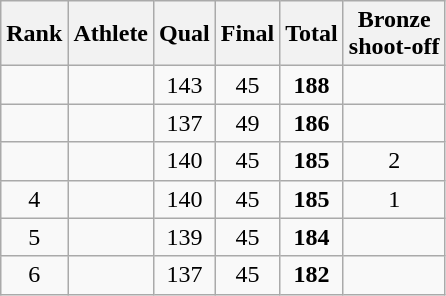<table class="wikitable sortable" style="text-align:center">
<tr>
<th>Rank</th>
<th>Athlete</th>
<th>Qual</th>
<th>Final</th>
<th>Total</th>
<th class="unsortable">Bronze<br>shoot-off</th>
</tr>
<tr>
<td></td>
<td align="left"></td>
<td>143</td>
<td>45</td>
<td><strong>188</strong></td>
<td></td>
</tr>
<tr>
<td></td>
<td align="left"></td>
<td>137</td>
<td>49</td>
<td><strong>186</strong></td>
<td></td>
</tr>
<tr>
<td></td>
<td align="left"></td>
<td>140</td>
<td>45</td>
<td><strong>185</strong></td>
<td>2</td>
</tr>
<tr>
<td>4</td>
<td align="left"></td>
<td>140</td>
<td>45</td>
<td><strong>185</strong></td>
<td>1</td>
</tr>
<tr>
<td>5</td>
<td align="left"></td>
<td>139</td>
<td>45</td>
<td><strong>184</strong></td>
<td></td>
</tr>
<tr>
<td>6</td>
<td align="left"></td>
<td>137</td>
<td>45</td>
<td><strong>182</strong></td>
<td></td>
</tr>
</table>
